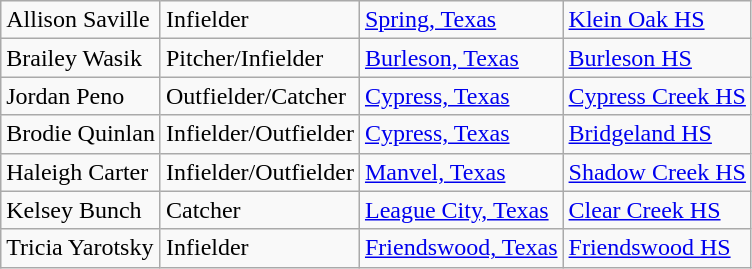<table class="wikitable">
<tr>
<td>Allison Saville</td>
<td>Infielder</td>
<td><a href='#'>Spring, Texas</a></td>
<td><a href='#'>Klein Oak HS</a></td>
</tr>
<tr>
<td>Brailey Wasik</td>
<td>Pitcher/Infielder</td>
<td><a href='#'>Burleson, Texas</a></td>
<td><a href='#'>Burleson HS</a></td>
</tr>
<tr>
<td>Jordan Peno</td>
<td>Outfielder/Catcher</td>
<td><a href='#'>Cypress, Texas</a></td>
<td><a href='#'>Cypress Creek HS</a></td>
</tr>
<tr>
<td>Brodie Quinlan</td>
<td>Infielder/Outfielder</td>
<td><a href='#'>Cypress, Texas</a></td>
<td><a href='#'>Bridgeland HS</a></td>
</tr>
<tr>
<td>Haleigh Carter</td>
<td>Infielder/Outfielder</td>
<td><a href='#'>Manvel, Texas</a></td>
<td><a href='#'>Shadow Creek HS</a></td>
</tr>
<tr>
<td>Kelsey Bunch</td>
<td>Catcher</td>
<td><a href='#'>League City, Texas</a></td>
<td><a href='#'>Clear Creek HS</a></td>
</tr>
<tr>
<td>Tricia Yarotsky</td>
<td>Infielder</td>
<td><a href='#'>Friendswood, Texas</a></td>
<td><a href='#'>Friendswood HS</a></td>
</tr>
</table>
